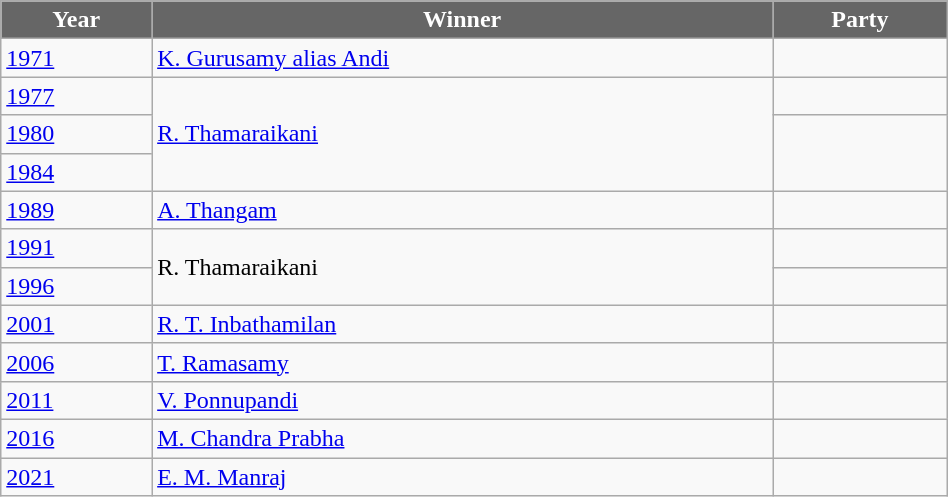<table class="wikitable sortable" width="50%">
<tr>
<th style="background-color:#666666; color:white">Year</th>
<th style="background-color:#666666; color:white">Winner</th>
<th style="background-color:#666666; color:white" colspan="2">Party</th>
</tr>
<tr>
<td><a href='#'>1971</a></td>
<td><a href='#'>K. Gurusamy alias Andi</a></td>
<td></td>
</tr>
<tr>
<td><a href='#'>1977</a></td>
<td rowspan="3"><a href='#'>R. Thamaraikani</a></td>
<td></td>
</tr>
<tr>
<td><a href='#'>1980</a></td>
</tr>
<tr>
<td><a href='#'>1984</a></td>
</tr>
<tr>
<td><a href='#'>1989</a></td>
<td><a href='#'>A. Thangam</a></td>
<td></td>
</tr>
<tr>
<td><a href='#'>1991</a></td>
<td rowspan="2">R. Thamaraikani</td>
<td></td>
</tr>
<tr>
<td><a href='#'>1996</a></td>
<td></td>
</tr>
<tr>
<td><a href='#'>2001</a></td>
<td><a href='#'>R. T. Inbathamilan</a></td>
</tr>
<tr>
<td><a href='#'>2006</a></td>
<td><a href='#'>T. Ramasamy</a></td>
<td></td>
</tr>
<tr>
<td><a href='#'>2011</a></td>
<td><a href='#'>V. Ponnupandi</a></td>
</tr>
<tr>
<td><a href='#'>2016</a></td>
<td><a href='#'>M. Chandra Prabha</a></td>
<td></td>
</tr>
<tr>
<td><a href='#'>2021</a></td>
<td><a href='#'>E. M. Manraj</a></td>
</tr>
</table>
